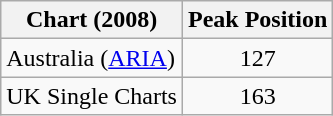<table class="wikitable">
<tr>
<th>Chart (2008)</th>
<th>Peak Position</th>
</tr>
<tr>
<td>Australia (<a href='#'>ARIA</a>)</td>
<td align="center">127</td>
</tr>
<tr>
<td>UK Single Charts</td>
<td align=center>163</td>
</tr>
</table>
